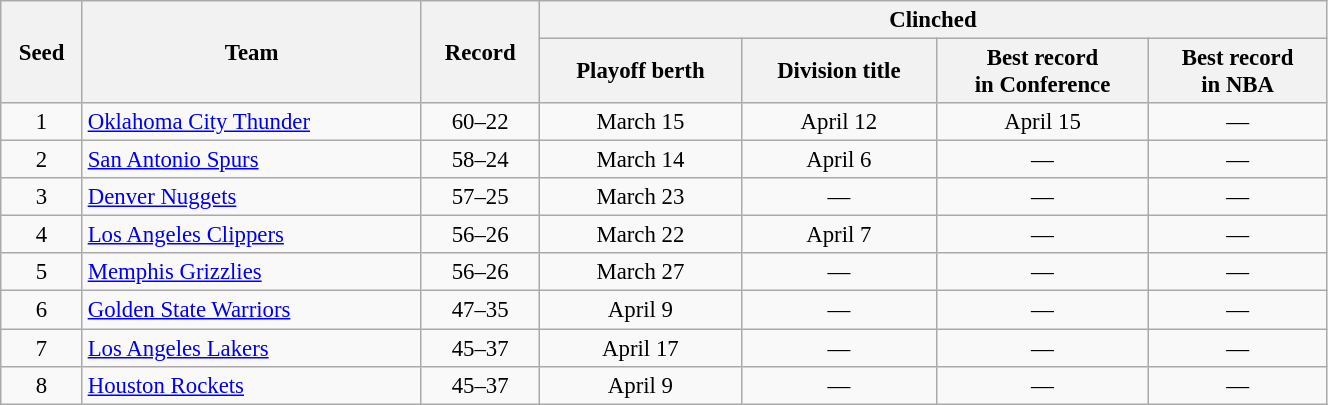<table class=wikitable style="font-size:95%; text-align:center;" width=70%>
<tr>
<th rowspan=2>Seed</th>
<th rowspan=2>Team</th>
<th rowspan=2>Record</th>
<th colspan=4>Clinched</th>
</tr>
<tr>
<th>Playoff berth</th>
<th>Division title</th>
<th>Best record<br> in Conference</th>
<th>Best record<br> in NBA</th>
</tr>
<tr>
<td>1</td>
<td align=left><a href='#'>Oklahoma City Thunder</a></td>
<td>60–22</td>
<td>March 15</td>
<td>April 12</td>
<td>April 15</td>
<td>—</td>
</tr>
<tr>
<td>2</td>
<td align=left><a href='#'>San Antonio Spurs</a></td>
<td>58–24</td>
<td>March 14</td>
<td>April 6</td>
<td>—</td>
<td>—</td>
</tr>
<tr>
<td>3</td>
<td align=left><a href='#'>Denver Nuggets</a></td>
<td>57–25</td>
<td>March 23</td>
<td>—</td>
<td>—</td>
<td>—</td>
</tr>
<tr>
<td>4</td>
<td align=left><a href='#'>Los Angeles Clippers</a></td>
<td>56–26</td>
<td>March 22</td>
<td>April 7</td>
<td>—</td>
<td>—</td>
</tr>
<tr>
<td>5</td>
<td align=left><a href='#'>Memphis Grizzlies</a></td>
<td>56–26</td>
<td>March 27</td>
<td>—</td>
<td>—</td>
<td>—</td>
</tr>
<tr>
<td>6</td>
<td align=left><a href='#'>Golden State Warriors</a></td>
<td>47–35</td>
<td>April 9</td>
<td>—</td>
<td>—</td>
<td>—</td>
</tr>
<tr>
<td>7</td>
<td align=left><a href='#'>Los Angeles Lakers</a></td>
<td>45–37</td>
<td>April 17</td>
<td>—</td>
<td>—</td>
<td>—</td>
</tr>
<tr>
<td>8</td>
<td align=left><a href='#'>Houston Rockets</a></td>
<td>45–37</td>
<td>April 9</td>
<td>—</td>
<td>—</td>
<td>—</td>
</tr>
</table>
